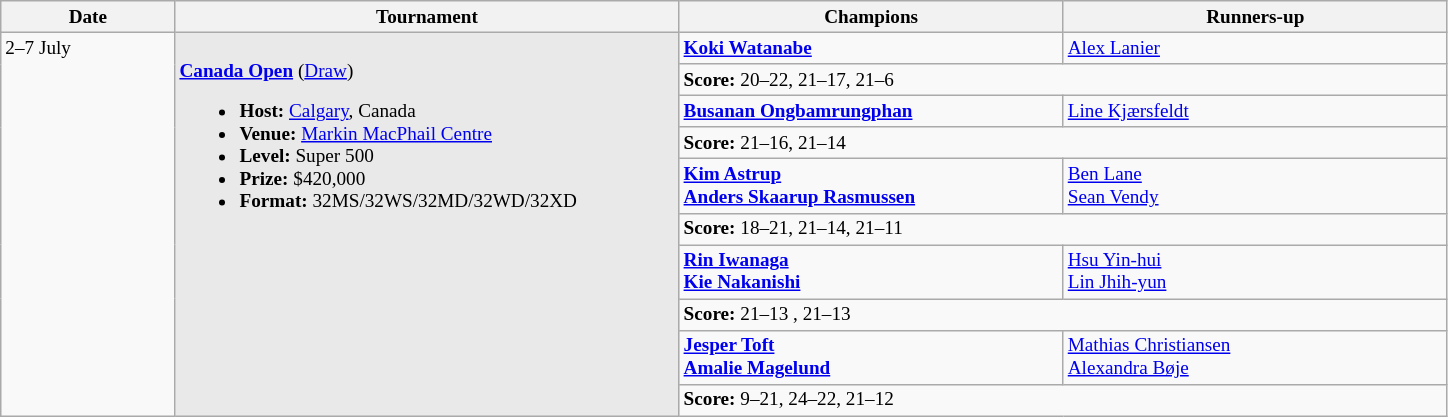<table class="wikitable" style="font-size:80%">
<tr>
<th width="110">Date</th>
<th width="330">Tournament</th>
<th width="250">Champions</th>
<th width="250">Runners-up</th>
</tr>
<tr valign="top">
<td rowspan="10">2–7 July</td>
<td bgcolor="#E9E9E9" rowspan="10"><br><strong><a href='#'>Canada Open</a></strong> (<a href='#'>Draw</a>)<ul><li><strong>Host:</strong> <a href='#'>Calgary</a>, Canada</li><li><strong>Venue:</strong> <a href='#'>Markin MacPhail Centre</a></li><li><strong>Level:</strong> Super 500</li><li><strong>Prize:</strong> $420,000</li><li><strong>Format:</strong> 32MS/32WS/32MD/32WD/32XD</li></ul></td>
<td><strong> <a href='#'>Koki Watanabe</a></strong></td>
<td> <a href='#'>Alex Lanier</a></td>
</tr>
<tr>
<td colspan="2"><strong>Score:</strong> 20–22, 21–17, 21–6</td>
</tr>
<tr valign="top">
<td><strong> <a href='#'>Busanan Ongbamrungphan</a></strong></td>
<td> <a href='#'>Line Kjærsfeldt</a></td>
</tr>
<tr>
<td colspan="2"><strong>Score:</strong> 21–16, 21–14</td>
</tr>
<tr valign="top">
<td><strong> <a href='#'>Kim Astrup</a><br> <a href='#'>Anders Skaarup Rasmussen</a></strong></td>
<td> <a href='#'>Ben Lane</a> <br> <a href='#'>Sean Vendy</a></td>
</tr>
<tr>
<td colspan="2"><strong>Score:</strong> 18–21, 21–14, 21–11</td>
</tr>
<tr valign="top">
<td><strong> <a href='#'>Rin Iwanaga</a><br> <a href='#'>Kie Nakanishi</a></strong></td>
<td> <a href='#'>Hsu Yin-hui</a><br> <a href='#'>Lin Jhih-yun</a></td>
</tr>
<tr>
<td colspan="2"><strong>Score:</strong> 21–13 , 21–13</td>
</tr>
<tr valign="top">
<td><strong> <a href='#'>Jesper Toft</a><br> <a href='#'>Amalie Magelund</a></strong></td>
<td> <a href='#'>Mathias Christiansen</a><br> <a href='#'>Alexandra Bøje</a></td>
</tr>
<tr>
<td colspan="2"><strong>Score:</strong> 9–21, 24–22, 21–12</td>
</tr>
</table>
